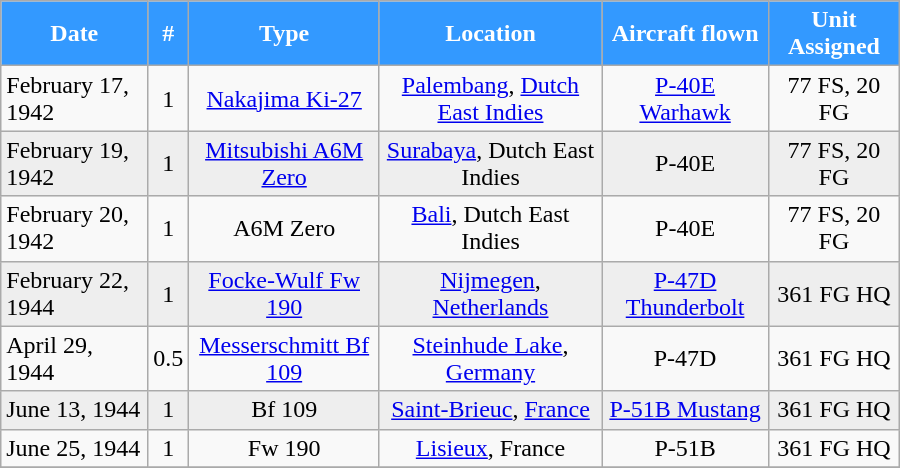<table class="wikitable" style="margin:auto; width:600px;">
<tr style="color:white;">
<th style="background:#39f;">Date</th>
<th style="background:#39f;">#</th>
<th style="background:#39f;">Type</th>
<th style="background:#39f;">Location</th>
<th style="background:#39f;">Aircraft flown</th>
<th style="background:#39f;">Unit Assigned</th>
</tr>
<tr>
<td>February 17, 1942</td>
<td align=center>1</td>
<td align=center><a href='#'>Nakajima Ki-27</a></td>
<td align=center><a href='#'>Palembang</a>, <a href='#'>Dutch East Indies</a></td>
<td align=center><a href='#'>P-40E Warhawk</a></td>
<td align=center>77 FS, 20 FG</td>
</tr>
<tr style="background:#eee;">
<td>February 19, 1942</td>
<td align=center>1</td>
<td align=center><a href='#'>Mitsubishi A6M Zero</a></td>
<td align=center><a href='#'>Surabaya</a>, Dutch East Indies</td>
<td align=center>P-40E</td>
<td align=center>77 FS, 20 FG</td>
</tr>
<tr>
<td>February 20, 1942</td>
<td align=center>1</td>
<td align=center>A6M Zero</td>
<td align=center><a href='#'>Bali</a>, Dutch East Indies</td>
<td align=center>P-40E</td>
<td align=center>77 FS, 20 FG</td>
</tr>
<tr style="background:#eee;">
<td>February 22, 1944</td>
<td align=center>1</td>
<td align=center><a href='#'>Focke-Wulf Fw 190</a></td>
<td align=center><a href='#'>Nijmegen</a>, <a href='#'>Netherlands</a></td>
<td align=center><a href='#'>P-47D Thunderbolt</a></td>
<td align=center>361 FG HQ</td>
</tr>
<tr>
<td>April 29, 1944</td>
<td align=center>0.5</td>
<td align=center><a href='#'>Messerschmitt Bf 109</a></td>
<td align=center><a href='#'>Steinhude Lake</a>, <a href='#'>Germany</a></td>
<td align=center>P-47D</td>
<td align=center>361 FG HQ</td>
</tr>
<tr style="background:#eee;">
<td>June 13, 1944</td>
<td align=center>1</td>
<td align=center>Bf 109</td>
<td align=center><a href='#'>Saint-Brieuc</a>, <a href='#'>France</a></td>
<td align=center><a href='#'>P-51B Mustang</a></td>
<td align=center>361 FG HQ</td>
</tr>
<tr>
<td>June 25, 1944</td>
<td align=center>1</td>
<td align=center>Fw 190</td>
<td align=center><a href='#'>Lisieux</a>, France</td>
<td align=center>P-51B</td>
<td align=center>361 FG HQ</td>
</tr>
<tr>
</tr>
</table>
